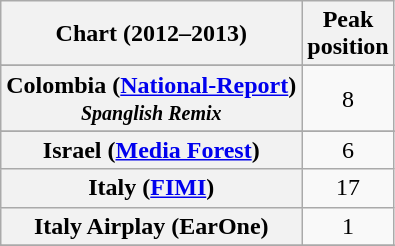<table class="wikitable plainrowheaders sortable" style="text-align:center">
<tr>
<th scope="col">Chart (2012–2013)</th>
<th scope="col">Peak<br>position</th>
</tr>
<tr>
</tr>
<tr>
</tr>
<tr>
</tr>
<tr>
</tr>
<tr>
</tr>
<tr>
<th scope="row">Colombia (<a href='#'>National-Report</a>)<br><small><em>Spanglish Remix</em></small><br></th>
<td style="text-align:center;">8</td>
</tr>
<tr>
</tr>
<tr>
</tr>
<tr>
</tr>
<tr>
</tr>
<tr>
</tr>
<tr>
</tr>
<tr>
</tr>
<tr>
<th scope="row">Israel (<a href='#'>Media Forest</a>)</th>
<td style="text-align:center;">6</td>
</tr>
<tr>
<th scope="row">Italy (<a href='#'>FIMI</a>)</th>
<td>17</td>
</tr>
<tr>
<th scope="row">Italy Airplay (EarOne)</th>
<td>1</td>
</tr>
<tr>
</tr>
<tr>
</tr>
<tr>
</tr>
<tr>
</tr>
<tr>
</tr>
<tr>
</tr>
<tr>
</tr>
<tr>
</tr>
<tr>
</tr>
<tr>
</tr>
<tr>
</tr>
<tr>
</tr>
<tr>
</tr>
<tr>
</tr>
<tr>
</tr>
<tr>
</tr>
</table>
